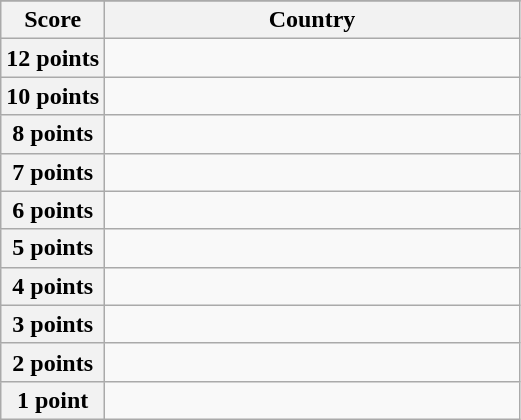<table class="wikitable">
<tr>
</tr>
<tr>
<th scope="col" width="20%">Score</th>
<th scope="col">Country</th>
</tr>
<tr>
<th scope="row">12 points</th>
<td></td>
</tr>
<tr>
<th scope="row">10 points</th>
<td></td>
</tr>
<tr>
<th scope="row">8 points</th>
<td></td>
</tr>
<tr>
<th scope="row">7 points</th>
<td></td>
</tr>
<tr>
<th scope="row">6 points</th>
<td></td>
</tr>
<tr>
<th scope="row">5 points</th>
<td></td>
</tr>
<tr>
<th scope="row">4 points</th>
<td></td>
</tr>
<tr>
<th scope="row">3 points</th>
<td></td>
</tr>
<tr>
<th scope="row">2 points</th>
<td></td>
</tr>
<tr>
<th scope="row">1 point</th>
<td></td>
</tr>
</table>
